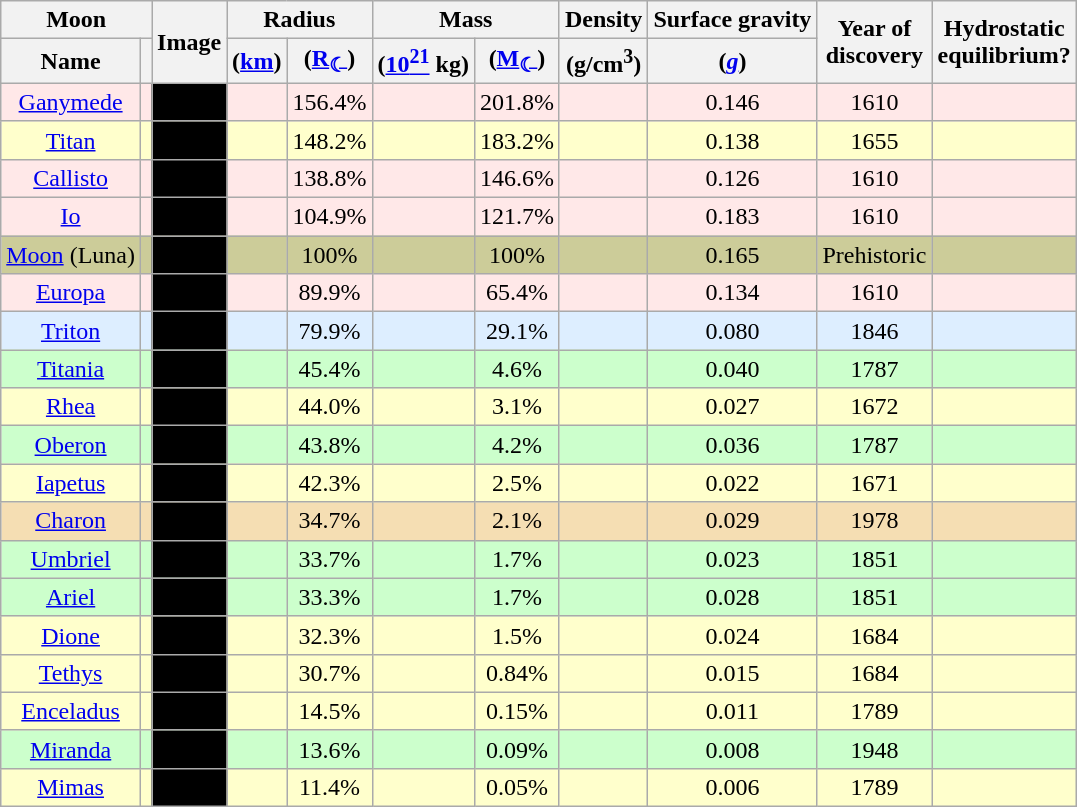<table class="wikitable sortable">
<tr>
<th colspan=2>Moon</th>
<th rowspan=2 class="unsortable">Image</th>
<th colspan=2>Radius</th>
<th colspan=2>Mass</th>
<th data-sort-type="number">Density</th>
<th data-sort-type="number">Surface gravity</th>
<th rowspan=2 data-sort-type="number">Year of<br>discovery</th>
<th rowspan=2>Hydrostatic<br>equilibrium?</th>
</tr>
<tr>
<th>Name</th>
<th></th>
<th data-sort-type="number">(<a href='#'>km</a>)</th>
<th data-sort-type="number">(<a href='#'>R<sub>☾</sub></a>)</th>
<th data-sort-type="number">(<a href='#'>10<sup>21</sup></a> kg)</th>
<th data-sort-type="number">(<a href='#'>M<sub>☾</sub></a>)</th>
<th data-sort-type="number">(g/cm<sup>3</sup>)</th>
<th data-sort-type="number">(<a href='#'><em>g</em></a>)</th>
</tr>
<tr style="background:#ffe8e8; text-align:center;">
<td><a href='#'>Ganymede</a></td>
<td></td>
<td style="background:black;"></td>
<td></td>
<td>156.4%</td>
<td></td>
<td>201.8%</td>
<td></td>
<td>0.146</td>
<td>1610</td>
<td></td>
</tr>
<tr style="background:#ffc; text-align:center;">
<td><a href='#'>Titan</a></td>
<td></td>
<td style="background:black;"></td>
<td></td>
<td>148.2%</td>
<td></td>
<td>183.2%</td>
<td></td>
<td>0.138</td>
<td>1655</td>
<td></td>
</tr>
<tr style="background:#ffe8e8; text-align:center;">
<td><a href='#'>Callisto</a></td>
<td></td>
<td style="background:black;"></td>
<td></td>
<td>138.8%</td>
<td></td>
<td>146.6%</td>
<td></td>
<td>0.126</td>
<td>1610</td>
<td></td>
</tr>
<tr style="background:#ffe8e8; text-align:center;">
<td><a href='#'>Io</a></td>
<td></td>
<td style="background:black;"></td>
<td></td>
<td>104.9%</td>
<td></td>
<td>121.7%</td>
<td></td>
<td>0.183</td>
<td>1610</td>
<td></td>
</tr>
<tr style="background:#cc9; text-align:center;">
<td><a href='#'>Moon</a> (Luna)</td>
<td></td>
<td style="background:black;"></td>
<td></td>
<td>100%</td>
<td></td>
<td>100%</td>
<td></td>
<td>0.165</td>
<td>Prehistoric</td>
<td></td>
</tr>
<tr style="background:#ffe8e8; text-align:center;">
<td><a href='#'>Europa</a></td>
<td></td>
<td style="background:black;"></td>
<td></td>
<td>89.9%</td>
<td></td>
<td>65.4%</td>
<td></td>
<td>0.134</td>
<td>1610</td>
<td></td>
</tr>
<tr style="background:#def; text-align:center;">
<td><a href='#'>Triton</a></td>
<td></td>
<td style="background:black;"></td>
<td></td>
<td>79.9%</td>
<td></td>
<td>29.1%</td>
<td></td>
<td>0.080</td>
<td>1846</td>
<td></td>
</tr>
<tr style="background:#cfc; text-align:center;">
<td><a href='#'>Titania</a></td>
<td></td>
<td style="background:black;"></td>
<td></td>
<td>45.4%</td>
<td></td>
<td>4.6%</td>
<td></td>
<td>0.040</td>
<td>1787</td>
<td></td>
</tr>
<tr style="background:#ffc; text-align:center;">
<td><a href='#'>Rhea</a></td>
<td></td>
<td style="background:black;"></td>
<td></td>
<td>44.0%</td>
<td></td>
<td>3.1%</td>
<td></td>
<td>0.027</td>
<td>1672</td>
<td></td>
</tr>
<tr style="background:#cfc; text-align:center;">
<td><a href='#'>Oberon</a></td>
<td></td>
<td style="background:black;"></td>
<td></td>
<td>43.8%</td>
<td></td>
<td>4.2%</td>
<td></td>
<td>0.036</td>
<td>1787</td>
<td></td>
</tr>
<tr style="background:#ffc; text-align:center;">
<td><a href='#'>Iapetus</a></td>
<td></td>
<td style="background:black;"></td>
<td></td>
<td>42.3%</td>
<td></td>
<td>2.5%</td>
<td></td>
<td>0.022</td>
<td>1671</td>
<td></td>
</tr>
<tr style="background:#f5deb3; text-align:center;">
<td><a href='#'>Charon</a></td>
<td></td>
<td style="background:black;"></td>
<td></td>
<td>34.7%</td>
<td></td>
<td>2.1%</td>
<td></td>
<td>0.029</td>
<td>1978</td>
<td></td>
</tr>
<tr style="background:#cfc; text-align:center;">
<td><a href='#'>Umbriel</a></td>
<td></td>
<td style="background:black;"></td>
<td></td>
<td>33.7%</td>
<td></td>
<td>1.7%</td>
<td></td>
<td>0.023</td>
<td>1851</td>
<td></td>
</tr>
<tr style="background:#cfc; text-align:center;">
<td><a href='#'>Ariel</a></td>
<td></td>
<td style="background:black;"></td>
<td></td>
<td>33.3%</td>
<td></td>
<td>1.7%</td>
<td></td>
<td>0.028</td>
<td>1851</td>
<td></td>
</tr>
<tr style="background:#ffc; text-align:center;">
<td><a href='#'>Dione</a></td>
<td></td>
<td style="background:black;"></td>
<td></td>
<td>32.3%</td>
<td></td>
<td>1.5%</td>
<td></td>
<td>0.024</td>
<td>1684</td>
<td></td>
</tr>
<tr style="background:#ffc; text-align:center;">
<td><a href='#'>Tethys</a></td>
<td></td>
<td style="background:black;"></td>
<td></td>
<td>30.7%</td>
<td></td>
<td>0.84%</td>
<td></td>
<td>0.015</td>
<td>1684</td>
<td></td>
</tr>
<tr style="background:#ffc; text-align:center;">
<td><a href='#'>Enceladus</a></td>
<td></td>
<td bgcolor=black></td>
<td></td>
<td>14.5%</td>
<td></td>
<td>0.15%</td>
<td></td>
<td>0.011</td>
<td>1789</td>
<td></td>
</tr>
<tr style="background:#cfc; text-align:center;">
<td><a href='#'>Miranda</a></td>
<td></td>
<td bgcolor=black></td>
<td></td>
<td>13.6%</td>
<td></td>
<td>0.09%</td>
<td></td>
<td>0.008</td>
<td>1948</td>
<td></td>
</tr>
<tr style="background:#ffc; text-align:center;">
<td><a href='#'>Mimas</a></td>
<td></td>
<td bgcolor=black></td>
<td></td>
<td>11.4%</td>
<td></td>
<td>0.05%</td>
<td></td>
<td>0.006</td>
<td>1789</td>
<td></td>
</tr>
</table>
